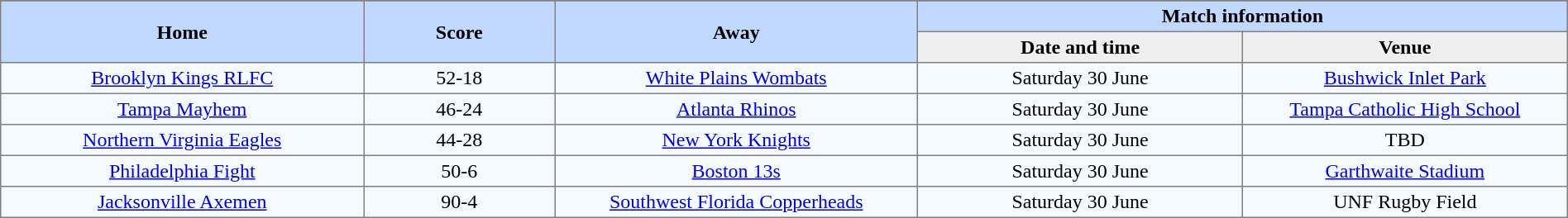<table border="1" cellpadding="3" cellspacing="0" style="border-collapse:collapse; text-align:center; width:100%;">
<tr style="background:#c1d8ff;">
</tr>
<tr style="background:#c1d8ff;">
<th rowspan="2" style="width:19%;">Home</th>
<th rowspan="2" style="width:10%;">Score</th>
<th rowspan="2" style="width:19%;">Away</th>
<th colspan=6>Match information</th>
</tr>
<tr style="background:#efefef;">
<th width=17%>Date and time</th>
<th width=17%>Venue</th>
</tr>
<tr style="text-align:center; background:#f5faff;">
<td><a href='#'>Brooklyn Kings RLFC</a></td>
<td>52-18</td>
<td><a href='#'>White Plains Wombats</a></td>
<td>Saturday 30 June</td>
<td><a href='#'>Bushwick Inlet Park</a></td>
</tr>
<tr style="text-align:center; background:#f5faff;">
<td><a href='#'>Tampa Mayhem</a></td>
<td>46-24</td>
<td><a href='#'>Atlanta Rhinos</a></td>
<td>Saturday 30 June</td>
<td><a href='#'>Tampa Catholic High School</a></td>
</tr>
<tr style="text-align:center; background:#f5faff;">
<td><a href='#'>Northern Virginia Eagles</a></td>
<td>44-28</td>
<td><a href='#'>New York Knights</a></td>
<td>Saturday 30 June</td>
<td>TBD</td>
</tr>
<tr style="text-align:center; background:#f5faff;">
<td><a href='#'>Philadelphia Fight</a></td>
<td>50-6</td>
<td><a href='#'>Boston 13s</a></td>
<td>Saturday 30 June</td>
<td><a href='#'>Garthwaite Stadium</a></td>
</tr>
<tr style="text-align:center; background:#f5faff;">
<td><a href='#'>Jacksonville Axemen</a></td>
<td>90-4</td>
<td><a href='#'>Southwest Florida Copperheads</a></td>
<td>Saturday 30 June</td>
<td>UNF Rugby Field</td>
</tr>
</table>
